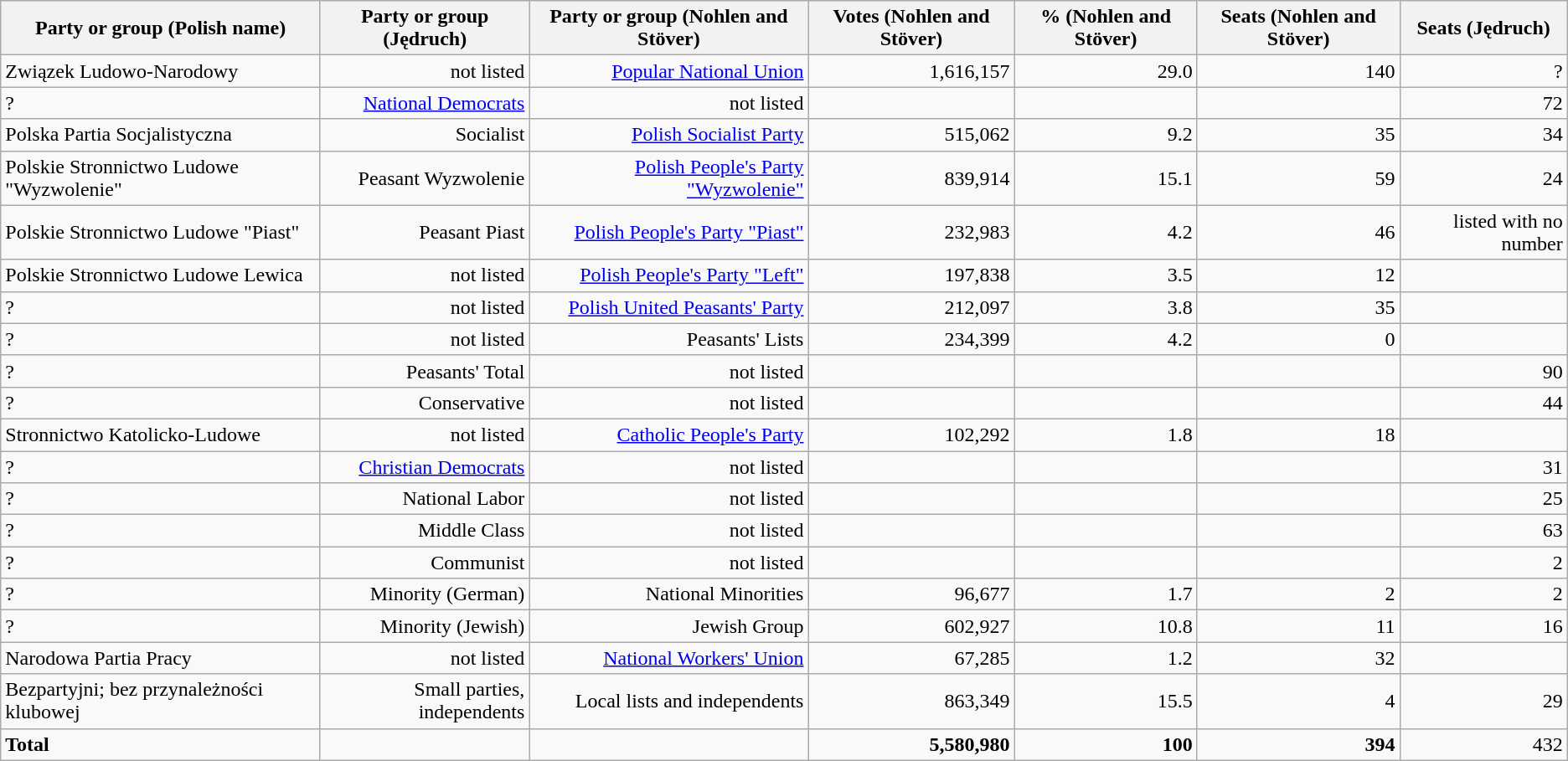<table class=wikitable style=text-align:right>
<tr>
<th>Party or group (Polish name)</th>
<th>Party or group (Jędruch)</th>
<th>Party or group (Nohlen and Stöver)</th>
<th>Votes (Nohlen and Stöver)</th>
<th>% (Nohlen and Stöver)</th>
<th>Seats (Nohlen and Stöver)</th>
<th>Seats (Jędruch)</th>
</tr>
<tr>
<td align=left>Związek Ludowo-Narodowy</td>
<td>not listed</td>
<td><a href='#'>Popular National Union</a></td>
<td>1,616,157</td>
<td>29.0</td>
<td>140</td>
<td>?</td>
</tr>
<tr>
<td align=left>?</td>
<td><a href='#'>National Democrats</a></td>
<td>not listed</td>
<td></td>
<td></td>
<td></td>
<td>72</td>
</tr>
<tr>
<td align=left>Polska Partia Socjalistyczna</td>
<td>Socialist</td>
<td><a href='#'>Polish Socialist Party</a></td>
<td>515,062</td>
<td>9.2</td>
<td>35</td>
<td>34</td>
</tr>
<tr>
<td align=left>Polskie Stronnictwo Ludowe "Wyzwolenie"</td>
<td>Peasant Wyzwolenie</td>
<td><a href='#'>Polish People's Party "Wyzwolenie"</a></td>
<td>839,914</td>
<td>15.1</td>
<td>59</td>
<td>24</td>
</tr>
<tr>
<td align=left>Polskie Stronnictwo Ludowe "Piast"</td>
<td>Peasant Piast</td>
<td><a href='#'>Polish People's Party "Piast"</a></td>
<td>232,983</td>
<td>4.2</td>
<td>46</td>
<td>listed with no number</td>
</tr>
<tr>
<td align=left>Polskie Stronnictwo Ludowe Lewica</td>
<td>not listed</td>
<td><a href='#'>Polish People's Party "Left"</a></td>
<td>197,838</td>
<td>3.5</td>
<td>12</td>
<td></td>
</tr>
<tr>
<td align=left>?</td>
<td>not listed</td>
<td><a href='#'>Polish United Peasants' Party</a></td>
<td>212,097</td>
<td>3.8</td>
<td>35</td>
<td></td>
</tr>
<tr>
<td align=left>?</td>
<td>not listed</td>
<td>Peasants' Lists</td>
<td>234,399</td>
<td>4.2</td>
<td>0</td>
<td></td>
</tr>
<tr>
<td align=left>?</td>
<td>Peasants' Total</td>
<td>not listed</td>
<td></td>
<td></td>
<td></td>
<td>90</td>
</tr>
<tr>
<td align=left>?</td>
<td>Conservative</td>
<td>not listed</td>
<td></td>
<td></td>
<td></td>
<td>44</td>
</tr>
<tr>
<td align=left>Stronnictwo Katolicko-Ludowe</td>
<td>not listed</td>
<td><a href='#'>Catholic People's Party</a></td>
<td>102,292</td>
<td>1.8</td>
<td>18</td>
<td></td>
</tr>
<tr>
<td align=left>?</td>
<td><a href='#'>Christian Democrats</a></td>
<td>not listed</td>
<td></td>
<td></td>
<td></td>
<td>31</td>
</tr>
<tr>
<td align=left>?</td>
<td>National Labor</td>
<td>not listed</td>
<td></td>
<td></td>
<td></td>
<td>25</td>
</tr>
<tr>
<td align=left>?</td>
<td>Middle Class</td>
<td>not listed</td>
<td></td>
<td></td>
<td></td>
<td>63</td>
</tr>
<tr>
<td align=left>?</td>
<td>Communist</td>
<td>not listed</td>
<td></td>
<td></td>
<td></td>
<td>2</td>
</tr>
<tr>
<td align=left>?</td>
<td>Minority (German)</td>
<td>National Minorities</td>
<td>96,677</td>
<td>1.7</td>
<td>2</td>
<td>2</td>
</tr>
<tr>
<td align=left>?</td>
<td>Minority (Jewish)</td>
<td>Jewish Group</td>
<td>602,927</td>
<td>10.8</td>
<td>11</td>
<td>16</td>
</tr>
<tr>
<td align=left>Narodowa Partia Pracy</td>
<td>not listed</td>
<td><a href='#'>National Workers' Union</a></td>
<td>67,285</td>
<td>1.2</td>
<td>32</td>
<td></td>
</tr>
<tr>
<td align=left>Bezpartyjni; bez przynależności klubowej</td>
<td>Small parties, independents</td>
<td>Local lists and independents</td>
<td>863,349</td>
<td>15.5</td>
<td>4</td>
<td>29</td>
</tr>
<tr>
<td align=left><strong>Total</strong></td>
<td></td>
<td></td>
<td><strong>5,580,980</strong></td>
<td><strong>100</strong></td>
<td><strong>394</strong></td>
<td>432</td>
</tr>
</table>
